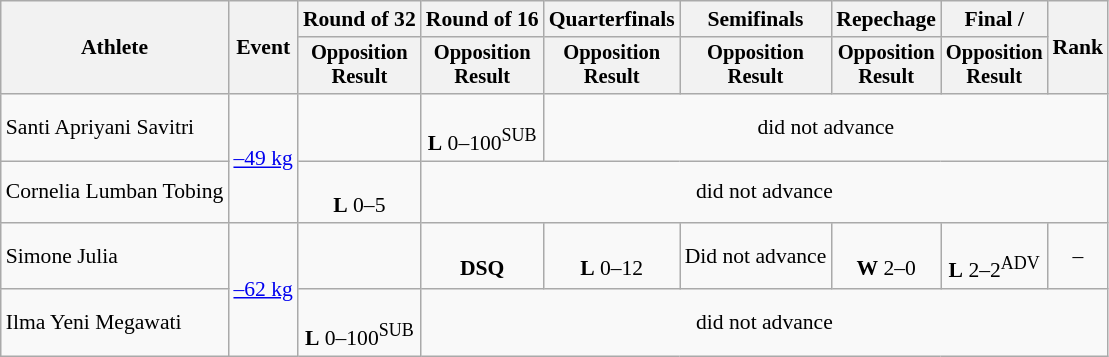<table class=wikitable style=font-size:90%;text-align:center>
<tr>
<th rowspan="2">Athlete</th>
<th rowspan="2">Event</th>
<th>Round of 32</th>
<th>Round of 16</th>
<th>Quarterfinals</th>
<th>Semifinals</th>
<th>Repechage</th>
<th>Final / </th>
<th rowspan=2>Rank</th>
</tr>
<tr style="font-size:95%">
<th>Opposition<br>Result</th>
<th>Opposition<br>Result</th>
<th>Opposition<br>Result</th>
<th>Opposition<br>Result</th>
<th>Opposition<br>Result</th>
<th>Opposition<br>Result</th>
</tr>
<tr>
<td align=left>Santi Apriyani Savitri</td>
<td align=left rowspan=2><a href='#'>–49 kg</a></td>
<td></td>
<td><br><strong>L</strong> 0–100<sup>SUB</sup></td>
<td colspan=5>did not advance</td>
</tr>
<tr>
<td align=left>Cornelia Lumban Tobing</td>
<td><br><strong>L</strong> 0–5</td>
<td colspan=6>did not advance</td>
</tr>
<tr>
<td align=left>Simone Julia</td>
<td align=left rowspan=2><a href='#'>–62 kg</a></td>
<td></td>
<td><br><strong>DSQ</strong></td>
<td><br><strong>L</strong> 0–12</td>
<td>Did not advance</td>
<td><br><strong>W</strong> 2–0</td>
<td><br><strong>L</strong> 2–2<sup>ADV</sup></td>
<td>–</td>
</tr>
<tr>
<td align=left>Ilma Yeni Megawati</td>
<td><br><strong>L</strong> 0–100<sup>SUB</sup></td>
<td colspan=6>did not advance</td>
</tr>
</table>
